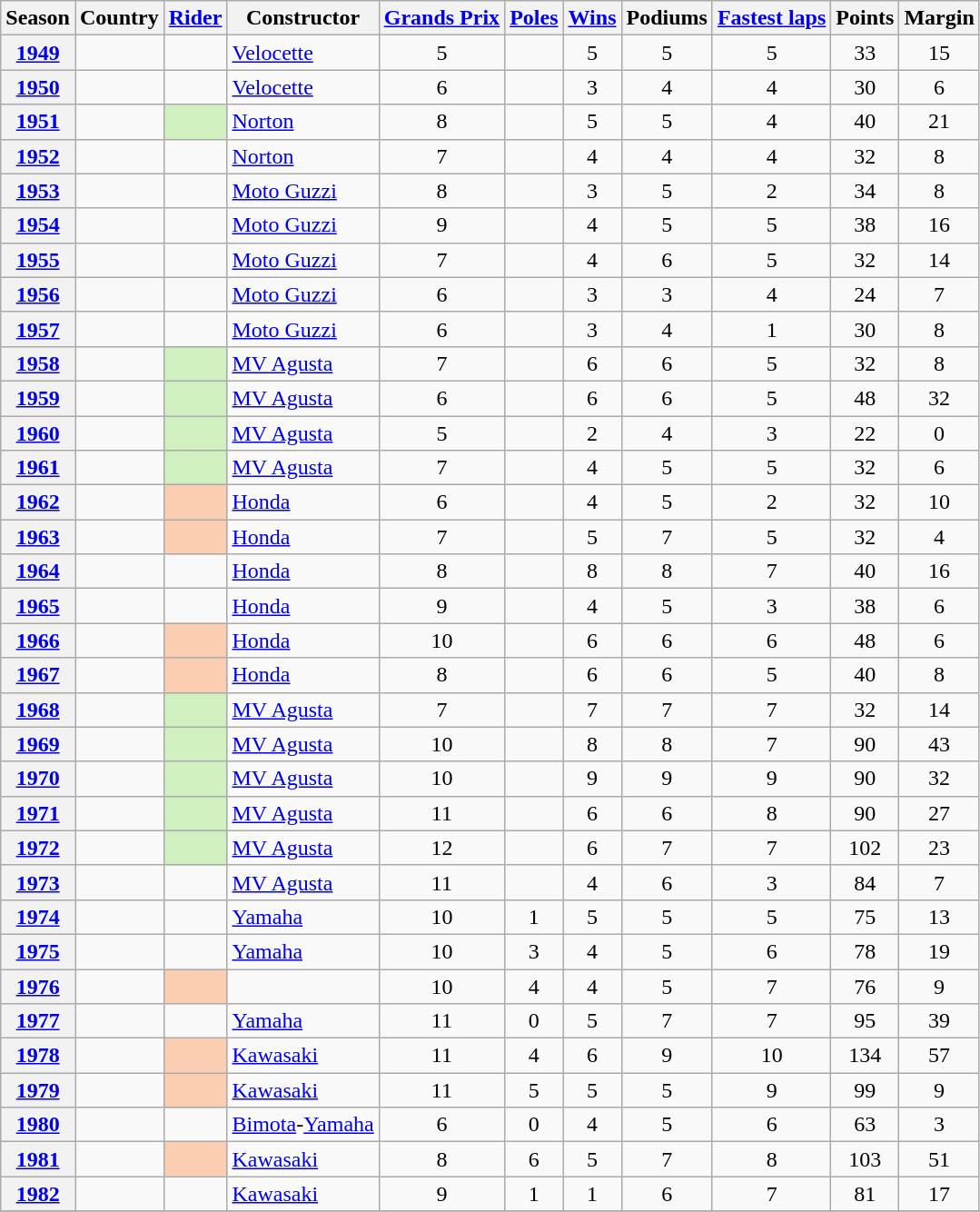<table class="wikitable plainrowheaders sortable">
<tr>
<th scope="col">Season</th>
<th scope="col">Country</th>
<th scope="col"><a href='#'>Rider</a></th>
<th scope="col">Constructor</th>
<th scope="col"><a href='#'>Grands Prix</a></th>
<th scope="col"><a href='#'>Poles</a></th>
<th scope="col"><a href='#'>Wins</a></th>
<th scope="col">Podiums</th>
<th scope="col"><a href='#'>Fastest laps</a></th>
<th scope="col">Points</th>
<th scope="col">Margin</th>
</tr>
<tr>
<th scope="row" style="text-align:center"><a href='#'>1949</a></th>
<td></td>
<td></td>
<td><a href='#'>Velocette</a></td>
<td align=center>5</td>
<td align=center></td>
<td align=center>5</td>
<td align=center>5</td>
<td align=center>5</td>
<td align=center>33</td>
<td align=center>15</td>
</tr>
<tr>
<th scope="row" style="text-align:center"><a href='#'>1950</a></th>
<td></td>
<td></td>
<td><a href='#'>Velocette</a></td>
<td align=center>6</td>
<td align=center></td>
<td align=center>3</td>
<td align=center>4</td>
<td align=center>4</td>
<td align=center>30</td>
<td align=center>6</td>
</tr>
<tr>
<th scope="row" style="text-align:center"><a href='#'>1951</a></th>
<td></td>
<td style="background:#D0F0C0;"><sup></sup></td>
<td><a href='#'>Norton</a></td>
<td align=center>8</td>
<td align=center></td>
<td align=center>5</td>
<td align=center>5</td>
<td align=center>4</td>
<td align=center>40</td>
<td align=center>21</td>
</tr>
<tr>
<th scope="row" style="text-align:center"><a href='#'>1952</a></th>
<td></td>
<td></td>
<td><a href='#'>Norton</a></td>
<td align=center>7</td>
<td align=center></td>
<td align=center>4</td>
<td align=center>4</td>
<td align=center>4</td>
<td align=center>32</td>
<td align=center>8</td>
</tr>
<tr>
<th scope="row" style="text-align:center"><a href='#'>1953</a></th>
<td></td>
<td></td>
<td><a href='#'>Moto Guzzi</a></td>
<td align=center>8</td>
<td align=center></td>
<td align=center>3</td>
<td align=center>5</td>
<td align=center>2</td>
<td align=center>34</td>
<td align=center>8</td>
</tr>
<tr>
<th scope="row" style="text-align:center"><a href='#'>1954</a></th>
<td></td>
<td></td>
<td><a href='#'>Moto Guzzi</a></td>
<td align=center>9</td>
<td align=center></td>
<td align=center>4</td>
<td align=center>5</td>
<td align=center>5</td>
<td align=center>38</td>
<td align=center>16</td>
</tr>
<tr>
<th scope="row" style="text-align:center"><a href='#'>1955</a></th>
<td></td>
<td></td>
<td><a href='#'>Moto Guzzi</a></td>
<td align=center>7</td>
<td align=center></td>
<td align=center>4</td>
<td align=center>6</td>
<td align=center>5</td>
<td align=center>32</td>
<td align=center>14</td>
</tr>
<tr>
<th scope="row" style="text-align:center"><a href='#'>1956</a></th>
<td></td>
<td></td>
<td><a href='#'>Moto Guzzi</a></td>
<td align=center>6</td>
<td align=center></td>
<td align=center>3</td>
<td align=center>3</td>
<td align=center>4</td>
<td align=center>24</td>
<td align=center>7</td>
</tr>
<tr>
<th scope="row" style="text-align:center"><a href='#'>1957</a></th>
<td></td>
<td></td>
<td><a href='#'>Moto Guzzi</a></td>
<td align=center>6</td>
<td align=center></td>
<td align=center>3</td>
<td align=center>4</td>
<td align=center>1</td>
<td align=center>30</td>
<td align=center>8</td>
</tr>
<tr>
<th scope="row" style="text-align:center"><a href='#'>1958</a></th>
<td></td>
<td style="background:#D0F0C0;"><sup></sup></td>
<td><a href='#'>MV Agusta</a></td>
<td align=center>7</td>
<td align=center></td>
<td align=center>6</td>
<td align=center>6</td>
<td align=center>5</td>
<td align=center>32</td>
<td align=center>8</td>
</tr>
<tr>
<th scope="row" style="text-align:center"><a href='#'>1959</a></th>
<td></td>
<td style="background:#D0F0C0;"><sup></sup></td>
<td><a href='#'>MV Agusta</a></td>
<td align=center>6</td>
<td align=center></td>
<td align=center>6</td>
<td align=center>6</td>
<td align=center>5</td>
<td align=center>48</td>
<td align=center>32</td>
</tr>
<tr>
<th scope="row" style="text-align:center"><a href='#'>1960</a></th>
<td></td>
<td style="background:#D0F0C0;"><sup></sup></td>
<td><a href='#'>MV Agusta</a></td>
<td align=center>5</td>
<td align=center></td>
<td align=center>2</td>
<td align=center>4</td>
<td align=center>3</td>
<td align=center>22</td>
<td align=center>0</td>
</tr>
<tr>
<th scope="row" style="text-align:center"><a href='#'>1961</a></th>
<td></td>
<td style="background:#D0F0C0;"><sup></sup></td>
<td><a href='#'>MV Agusta</a></td>
<td align=center>7</td>
<td align=center></td>
<td align=center>4</td>
<td align=center>5</td>
<td align=center>5</td>
<td align=center>32</td>
<td align=center>6</td>
</tr>
<tr>
<th scope="row" style="text-align:center"><a href='#'>1962</a></th>
<td></td>
<td style="background:#FBCEB1;"><sup></sup></td>
<td><a href='#'>Honda</a></td>
<td align=center>6</td>
<td align=center></td>
<td align=center>4</td>
<td align=center>5</td>
<td align=center>2</td>
<td align=center>32</td>
<td align=center>10</td>
</tr>
<tr>
<th scope="row" style="text-align:center"><a href='#'>1963</a></th>
<td></td>
<td style="background:#FBCEB1;"><sup></sup></td>
<td><a href='#'>Honda</a></td>
<td align=center>7</td>
<td align=center></td>
<td align=center>5</td>
<td align=center>7</td>
<td align=center>5</td>
<td align=center>32</td>
<td align=center>4</td>
</tr>
<tr>
<th scope="row" style="text-align:center"><a href='#'>1964</a></th>
<td></td>
<td></td>
<td><a href='#'>Honda</a></td>
<td align=center>8</td>
<td align=center></td>
<td align=center>8</td>
<td align=center>8</td>
<td align=center>7</td>
<td align=center>40</td>
<td align=center>16</td>
</tr>
<tr>
<th scope="row" style="text-align:center"><a href='#'>1965</a></th>
<td></td>
<td></td>
<td><a href='#'>Honda</a></td>
<td align=center>9</td>
<td align=center></td>
<td align=center>4</td>
<td align=center>5</td>
<td align=center>3</td>
<td align=center>38</td>
<td align=center>6</td>
</tr>
<tr>
<th scope="row" style="text-align:center"><a href='#'>1966</a></th>
<td></td>
<td style="background:#FBCEB1;"><sup></sup></td>
<td><a href='#'>Honda</a></td>
<td align=center>10</td>
<td align=center></td>
<td align=center>6</td>
<td align=center>6</td>
<td align=center>6</td>
<td align=center>48</td>
<td align=center>6</td>
</tr>
<tr>
<th scope="row" style="text-align:center"><a href='#'>1967</a></th>
<td></td>
<td style="background:#FBCEB1;"><sup></sup></td>
<td><a href='#'>Honda</a></td>
<td align=center>8</td>
<td align=center></td>
<td align=center>6</td>
<td align=center>6</td>
<td align=center>5</td>
<td align=center>40</td>
<td align=center>8</td>
</tr>
<tr>
<th scope="row" style="text-align:center"><a href='#'>1968</a></th>
<td></td>
<td style="background:#D0F0C0;"><sup></sup></td>
<td><a href='#'>MV Agusta</a></td>
<td align=center>7</td>
<td align=center></td>
<td align=center>7</td>
<td align=center>7</td>
<td align=center>7</td>
<td align=center>32</td>
<td align=center>14</td>
</tr>
<tr>
<th scope="row" style="text-align:center"><a href='#'>1969</a></th>
<td></td>
<td style="background:#D0F0C0;"><sup></sup></td>
<td><a href='#'>MV Agusta</a></td>
<td align=center>10</td>
<td align=center></td>
<td align=center>8</td>
<td align=center>8</td>
<td align=center>7</td>
<td align=center>90</td>
<td align=center>43</td>
</tr>
<tr>
<th scope="row" style="text-align:center"><a href='#'>1970</a></th>
<td></td>
<td style="background:#D0F0C0;"><sup></sup></td>
<td><a href='#'>MV Agusta</a></td>
<td align=center>10</td>
<td align=center></td>
<td align=center>9</td>
<td align=center>9</td>
<td align=center>9</td>
<td align=center>90</td>
<td align=center>32</td>
</tr>
<tr>
<th scope="row" style="text-align:center"><a href='#'>1971</a></th>
<td></td>
<td style="background:#D0F0C0;"><sup></sup></td>
<td><a href='#'>MV Agusta</a></td>
<td align=center>11</td>
<td align=center></td>
<td align=center>6</td>
<td align=center>6</td>
<td align=center>8</td>
<td align=center>90</td>
<td align=center>27</td>
</tr>
<tr>
<th scope="row" style="text-align:center"><a href='#'>1972</a></th>
<td></td>
<td style="background:#D0F0C0;"><sup></sup></td>
<td><a href='#'>MV Agusta</a></td>
<td align=center>12</td>
<td align=center></td>
<td align=center>6</td>
<td align=center>7</td>
<td align=center>7</td>
<td align=center>102</td>
<td align=center>23</td>
</tr>
<tr>
<th scope="row" style="text-align:center"><a href='#'>1973</a></th>
<td></td>
<td></td>
<td><a href='#'>MV Agusta</a></td>
<td align=center>11</td>
<td align=center></td>
<td align=center>4</td>
<td align=center>6</td>
<td align=center>3</td>
<td align=center>84</td>
<td align=center>7</td>
</tr>
<tr>
<th scope="row" style="text-align:center"><a href='#'>1974</a></th>
<td></td>
<td></td>
<td><a href='#'>Yamaha</a></td>
<td align=center>10</td>
<td align=center>1</td>
<td align=center>5</td>
<td align=center>5</td>
<td align=center>5</td>
<td align=center>75</td>
<td align=center>13</td>
</tr>
<tr>
<th scope="row" style="text-align:center"><a href='#'>1975</a></th>
<td></td>
<td></td>
<td><a href='#'>Yamaha</a></td>
<td align=center>10</td>
<td align=center>3</td>
<td align=center>4</td>
<td align=center>5</td>
<td align=center>6</td>
<td align=center>78</td>
<td align=center>19</td>
</tr>
<tr>
<th scope="row" style="text-align:center"><a href='#'>1976</a></th>
<td></td>
<td style="background:#FBCEB1;"><sup></sup></td>
<td></td>
<td align=center>10</td>
<td align=center>4</td>
<td align=center>4</td>
<td align=center>5</td>
<td align=center>7</td>
<td align=center>76</td>
<td align=center>9</td>
</tr>
<tr>
<th scope="row" style="text-align:center"><a href='#'>1977</a></th>
<td></td>
<td></td>
<td><a href='#'>Yamaha</a></td>
<td align=center>11</td>
<td align=center>0</td>
<td align=center>5</td>
<td align=center>7</td>
<td align=center>7</td>
<td align=center>95</td>
<td align=center>39</td>
</tr>
<tr>
<th scope="row" style="text-align:center"><a href='#'>1978</a></th>
<td></td>
<td style="background:#FBCEB1;"><sup></sup></td>
<td><a href='#'>Kawasaki</a></td>
<td align=center>11</td>
<td align=center>4</td>
<td align=center>6</td>
<td align=center>9</td>
<td align=center>10</td>
<td align=center>134</td>
<td align=center>57</td>
</tr>
<tr>
<th scope="row" style="text-align:center"><a href='#'>1979</a></th>
<td></td>
<td style="background:#FBCEB1;"><sup></sup></td>
<td><a href='#'>Kawasaki</a></td>
<td align=center>11</td>
<td align=center>5</td>
<td align=center>5</td>
<td align=center>5</td>
<td align=center>9</td>
<td align=center>99</td>
<td align=center>9</td>
</tr>
<tr>
<th scope="row" style="text-align:center"><a href='#'>1980</a></th>
<td></td>
<td></td>
<td><a href='#'>Bimota</a>-<a href='#'>Yamaha</a></td>
<td align=center>6</td>
<td align=center>0</td>
<td align=center>4</td>
<td align=center>5</td>
<td align=center>6</td>
<td align=center>63</td>
<td align=center>3</td>
</tr>
<tr>
<th scope="row" style="text-align:center"><a href='#'>1981</a></th>
<td></td>
<td style="background:#FBCEB1;"><sup></sup></td>
<td><a href='#'>Kawasaki</a></td>
<td align=center>8</td>
<td align=center>6</td>
<td align=center>5</td>
<td align=center>7</td>
<td align=center>8</td>
<td align=center>103</td>
<td align=center>51</td>
</tr>
<tr>
<th scope="row" style="text-align:center"><a href='#'>1982</a></th>
<td></td>
<td></td>
<td><a href='#'>Kawasaki</a></td>
<td align=center>9</td>
<td align=center>1</td>
<td align=center>1</td>
<td align=center>6</td>
<td align=center>7</td>
<td align=center>81</td>
<td align=center>17</td>
</tr>
<tr>
</tr>
</table>
